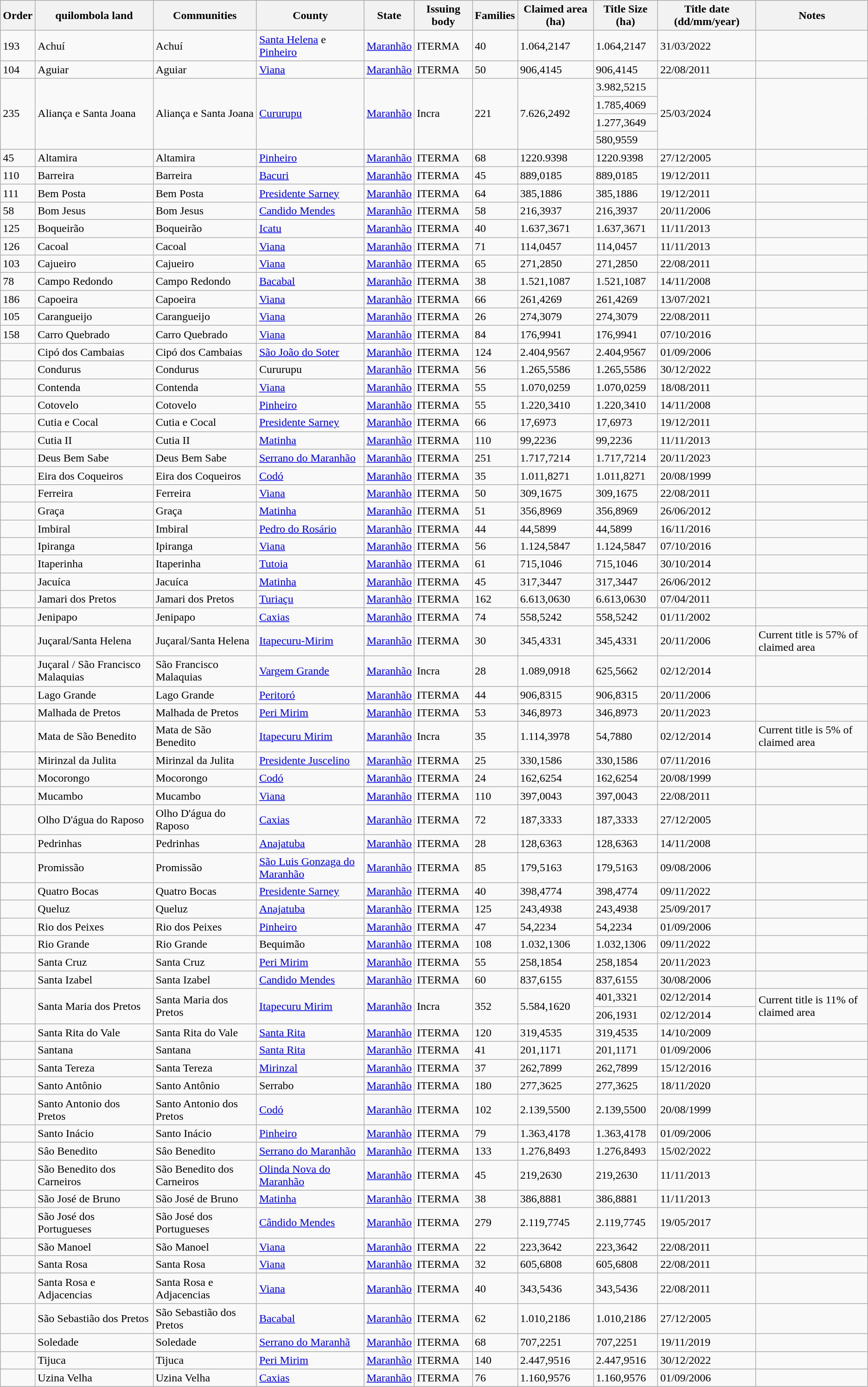<table class="wikitable">
<tr>
<th>Order</th>
<th>quilombola land</th>
<th>Communities</th>
<th>County</th>
<th>State</th>
<th>Issuing body</th>
<th>Families</th>
<th>Claimed area (ha)</th>
<th>Title Size (ha)</th>
<th>Title date (dd/mm/year)</th>
<th>Notes</th>
</tr>
<tr>
<td>193</td>
<td>Achuí</td>
<td>Achuí</td>
<td><a href='#'>Santa Helena</a> e <a href='#'>Pinheiro</a></td>
<td><a href='#'>Maranhão</a></td>
<td>ITERMA</td>
<td>40</td>
<td>1.064,2147</td>
<td>1.064,2147</td>
<td>31/03/2022</td>
<td></td>
</tr>
<tr>
<td>104</td>
<td>Aguiar</td>
<td>Aguiar</td>
<td><a href='#'>Viana</a></td>
<td><a href='#'>Maranhão</a></td>
<td>ITERMA</td>
<td>50</td>
<td>906,4145</td>
<td>906,4145</td>
<td>22/08/2011</td>
<td></td>
</tr>
<tr>
<td rowspan="4">235</td>
<td rowspan="4">Aliança e Santa Joana</td>
<td rowspan="4">Aliança e Santa Joana</td>
<td rowspan="4"><a href='#'>Cururupu</a></td>
<td rowspan="4"><a href='#'>Maranhão</a></td>
<td rowspan="4">Incra</td>
<td rowspan="4">221</td>
<td rowspan="4">7.626,2492</td>
<td>3.982,5215</td>
<td rowspan="4">25/03/2024</td>
<td rowspan="4"></td>
</tr>
<tr>
<td>1.785,4069</td>
</tr>
<tr>
<td>1.277,3649</td>
</tr>
<tr>
<td>580,9559</td>
</tr>
<tr>
<td>45</td>
<td>Altamira</td>
<td>Altamira</td>
<td><a href='#'>Pinheiro</a></td>
<td><a href='#'>Maranhão</a></td>
<td>ITERMA</td>
<td>68</td>
<td>1220.9398</td>
<td>1220.9398</td>
<td>27/12/2005</td>
<td></td>
</tr>
<tr>
<td>110</td>
<td>Barreira</td>
<td>Barreira</td>
<td><a href='#'>Bacuri</a></td>
<td><a href='#'>Maranhão</a></td>
<td>ITERMA</td>
<td>45</td>
<td>889,0185</td>
<td>889,0185</td>
<td>19/12/2011</td>
<td></td>
</tr>
<tr>
<td>111</td>
<td>Bem Posta</td>
<td>Bem Posta</td>
<td><a href='#'>Presidente Sarney</a></td>
<td><a href='#'>Maranhão</a></td>
<td>ITERMA</td>
<td>64</td>
<td>385,1886</td>
<td>385,1886</td>
<td>19/12/2011</td>
<td></td>
</tr>
<tr>
<td>58</td>
<td>Bom Jesus</td>
<td>Bom Jesus</td>
<td><a href='#'>Candido Mendes</a></td>
<td><a href='#'>Maranhão</a></td>
<td>ITERMA</td>
<td>58</td>
<td>216,3937</td>
<td>216,3937</td>
<td>20/11/2006</td>
<td></td>
</tr>
<tr>
<td>125</td>
<td>Boqueirão</td>
<td>Boqueirão</td>
<td><a href='#'>Icatu</a></td>
<td><a href='#'>Maranhão</a></td>
<td>ITERMA</td>
<td>40</td>
<td>1.637,3671</td>
<td>1.637,3671</td>
<td>11/11/2013</td>
<td></td>
</tr>
<tr>
<td>126</td>
<td>Cacoal</td>
<td>Cacoal</td>
<td><a href='#'>Viana</a></td>
<td><a href='#'>Maranhão</a></td>
<td>ITERMA</td>
<td>71</td>
<td>114,0457</td>
<td>114,0457</td>
<td>11/11/2013</td>
<td></td>
</tr>
<tr>
<td>103</td>
<td>Cajueiro</td>
<td>Cajueiro</td>
<td><a href='#'>Viana</a></td>
<td><a href='#'>Maranhão</a></td>
<td>ITERMA</td>
<td>65</td>
<td>271,2850</td>
<td>271,2850</td>
<td>22/08/2011</td>
<td></td>
</tr>
<tr>
<td>78</td>
<td>Campo Redondo</td>
<td>Campo Redondo</td>
<td><a href='#'>Bacabal</a></td>
<td><a href='#'>Maranhão</a></td>
<td>ITERMA</td>
<td>38</td>
<td>1.521,1087</td>
<td>1.521,1087</td>
<td>14/11/2008</td>
<td></td>
</tr>
<tr>
<td>186</td>
<td>Capoeira</td>
<td>Capoeira</td>
<td><a href='#'>Viana</a></td>
<td><a href='#'>Maranhão</a></td>
<td>ITERMA</td>
<td>66</td>
<td>261,4269</td>
<td>261,4269</td>
<td>13/07/2021</td>
<td></td>
</tr>
<tr>
<td>105</td>
<td>Carangueijo</td>
<td>Carangueijo</td>
<td><a href='#'>Viana</a></td>
<td><a href='#'>Maranhão</a></td>
<td>ITERMA</td>
<td>26</td>
<td>274,3079</td>
<td>274,3079</td>
<td>22/08/2011</td>
<td></td>
</tr>
<tr>
<td>158</td>
<td>Carro Quebrado</td>
<td>Carro Quebrado</td>
<td><a href='#'>Viana</a></td>
<td><a href='#'>Maranhão</a></td>
<td>ITERMA</td>
<td>84</td>
<td>176,9941</td>
<td>176,9941</td>
<td>07/10/2016</td>
<td></td>
</tr>
<tr>
<td></td>
<td>Cipó dos Cambaias</td>
<td>Cipó dos Cambaias</td>
<td><a href='#'>São João do Soter</a></td>
<td><a href='#'>Maranhão</a></td>
<td>ITERMA</td>
<td>124</td>
<td>2.404,9567</td>
<td>2.404,9567</td>
<td>01/09/2006</td>
<td></td>
</tr>
<tr>
<td></td>
<td>Condurus</td>
<td>Condurus</td>
<td>Cururupu</td>
<td><a href='#'>Maranhão</a></td>
<td>ITERMA</td>
<td>56</td>
<td>1.265,5586</td>
<td>1.265,5586</td>
<td>30/12/2022</td>
<td></td>
</tr>
<tr>
<td></td>
<td>Contenda</td>
<td>Contenda</td>
<td><a href='#'>Viana</a></td>
<td><a href='#'>Maranhão</a></td>
<td>ITERMA</td>
<td>55</td>
<td>1.070,0259</td>
<td>1.070,0259</td>
<td>18/08/2011</td>
<td></td>
</tr>
<tr>
<td></td>
<td>Cotovelo</td>
<td>Cotovelo</td>
<td><a href='#'>Pinheiro</a></td>
<td><a href='#'>Maranhão</a></td>
<td>ITERMA</td>
<td>55</td>
<td>1.220,3410</td>
<td>1.220,3410</td>
<td>14/11/2008</td>
<td></td>
</tr>
<tr>
<td></td>
<td>Cutia e Cocal</td>
<td>Cutia e Cocal</td>
<td><a href='#'>Presidente Sarney</a></td>
<td><a href='#'>Maranhão</a></td>
<td>ITERMA</td>
<td>66</td>
<td>17,6973</td>
<td>17,6973</td>
<td>19/12/2011</td>
<td></td>
</tr>
<tr>
<td></td>
<td>Cutia II</td>
<td>Cutia II</td>
<td><a href='#'>Matinha</a></td>
<td><a href='#'>Maranhão</a></td>
<td>ITERMA</td>
<td>110</td>
<td>99,2236</td>
<td>99,2236</td>
<td>11/11/2013</td>
<td></td>
</tr>
<tr>
<td></td>
<td>Deus Bem Sabe</td>
<td>Deus Bem Sabe</td>
<td><a href='#'>Serrano do Maranhão</a></td>
<td><a href='#'>Maranhão</a></td>
<td>ITERMA</td>
<td>251</td>
<td>1.717,7214</td>
<td>1.717,7214</td>
<td>20/11/2023</td>
<td></td>
</tr>
<tr>
<td></td>
<td>Eira dos Coqueiros</td>
<td>Eira dos Coqueiros</td>
<td><a href='#'>Codó</a></td>
<td><a href='#'>Maranhão</a></td>
<td>ITERMA</td>
<td>35</td>
<td>1.011,8271</td>
<td>1.011,8271</td>
<td>20/08/1999</td>
<td></td>
</tr>
<tr>
<td></td>
<td>Ferreira</td>
<td>Ferreira</td>
<td><a href='#'>Viana</a></td>
<td><a href='#'>Maranhão</a></td>
<td>ITERMA</td>
<td>50</td>
<td>309,1675</td>
<td>309,1675</td>
<td>22/08/2011</td>
<td></td>
</tr>
<tr>
<td></td>
<td>Graça</td>
<td>Graça</td>
<td><a href='#'>Matinha</a></td>
<td><a href='#'>Maranhão</a></td>
<td>ITERMA</td>
<td>51</td>
<td>356,8969</td>
<td>356,8969</td>
<td>26/06/2012</td>
<td></td>
</tr>
<tr>
<td></td>
<td>Imbiral</td>
<td>Imbiral</td>
<td><a href='#'>Pedro do Rosário</a></td>
<td><a href='#'>Maranhão</a></td>
<td>ITERMA</td>
<td>44</td>
<td>44,5899</td>
<td>44,5899</td>
<td>16/11/2016</td>
<td></td>
</tr>
<tr>
<td></td>
<td>Ipiranga</td>
<td>Ipiranga</td>
<td><a href='#'>Viana</a></td>
<td><a href='#'>Maranhão</a></td>
<td>ITERMA</td>
<td>56</td>
<td>1.124,5847</td>
<td>1.124,5847</td>
<td>07/10/2016</td>
<td></td>
</tr>
<tr>
<td></td>
<td>Itaperinha</td>
<td>Itaperinha</td>
<td><a href='#'>Tutoia</a></td>
<td><a href='#'>Maranhão</a></td>
<td>ITERMA</td>
<td>61</td>
<td>715,1046</td>
<td>715,1046</td>
<td>30/10/2014</td>
<td></td>
</tr>
<tr>
<td></td>
<td>Jacuíca</td>
<td>Jacuíca</td>
<td><a href='#'>Matinha</a></td>
<td><a href='#'>Maranhão</a></td>
<td>ITERMA</td>
<td>45</td>
<td>317,3447</td>
<td>317,3447</td>
<td>26/06/2012</td>
<td></td>
</tr>
<tr>
<td></td>
<td>Jamari dos Pretos</td>
<td>Jamari dos Pretos</td>
<td><a href='#'>Turiaçu</a></td>
<td><a href='#'>Maranhão</a></td>
<td>ITERMA</td>
<td>162</td>
<td>6.613,0630</td>
<td>6.613,0630</td>
<td>07/04/2011</td>
<td></td>
</tr>
<tr>
<td></td>
<td>Jenipapo</td>
<td>Jenipapo</td>
<td><a href='#'>Caxias</a></td>
<td><a href='#'>Maranhão</a></td>
<td>ITERMA</td>
<td>74</td>
<td>558,5242</td>
<td>558,5242</td>
<td>01/11/2002</td>
<td></td>
</tr>
<tr>
<td></td>
<td>Juçaral/Santa Helena</td>
<td>Juçaral/Santa Helena</td>
<td><a href='#'>Itapecuru-Mirim</a></td>
<td><a href='#'>Maranhão</a></td>
<td>ITERMA</td>
<td>30</td>
<td>345,4331</td>
<td>345,4331</td>
<td>20/11/2006</td>
<td>Current title is 57% of claimed area</td>
</tr>
<tr>
<td></td>
<td>Juçaral / São Francisco Malaquias</td>
<td>São Francisco Malaquias</td>
<td><a href='#'>Vargem Grande</a></td>
<td><a href='#'>Maranhão</a></td>
<td>Incra</td>
<td>28</td>
<td>1.089,0918</td>
<td>625,5662</td>
<td>02/12/2014</td>
<td></td>
</tr>
<tr>
<td></td>
<td>Lago Grande</td>
<td>Lago Grande</td>
<td><a href='#'>Peritoró</a></td>
<td><a href='#'>Maranhão</a></td>
<td>ITERMA</td>
<td>44</td>
<td>906,8315</td>
<td>906,8315</td>
<td>20/11/2006</td>
<td></td>
</tr>
<tr>
<td></td>
<td>Malhada de Pretos</td>
<td>Malhada de Pretos</td>
<td><a href='#'>Peri Mirim</a></td>
<td><a href='#'>Maranhão</a></td>
<td>ITERMA</td>
<td>53</td>
<td>346,8973</td>
<td>346,8973</td>
<td>20/11/2023</td>
<td></td>
</tr>
<tr>
<td></td>
<td>Mata de São Benedito</td>
<td>Mata de São Benedito</td>
<td><a href='#'>Itapecuru Mirim</a></td>
<td><a href='#'>Maranhão</a></td>
<td>Incra</td>
<td>35</td>
<td>1.114,3978</td>
<td>54,7880</td>
<td>02/12/2014</td>
<td>Current title is 5% of claimed area</td>
</tr>
<tr>
<td></td>
<td>Mirinzal da Julita</td>
<td>Mirinzal da Julita</td>
<td><a href='#'>Presidente Juscelino</a></td>
<td><a href='#'>Maranhão</a></td>
<td>ITERMA</td>
<td>25</td>
<td>330,1586</td>
<td>330,1586</td>
<td>07/11/2016</td>
<td></td>
</tr>
<tr>
<td></td>
<td>Mocorongo</td>
<td>Mocorongo</td>
<td><a href='#'>Codó</a></td>
<td><a href='#'>Maranhão</a></td>
<td>ITERMA</td>
<td>24</td>
<td>162,6254</td>
<td>162,6254</td>
<td>20/08/1999</td>
<td></td>
</tr>
<tr>
<td></td>
<td>Mucambo</td>
<td>Mucambo</td>
<td><a href='#'>Viana</a></td>
<td><a href='#'>Maranhão</a></td>
<td>ITERMA</td>
<td>110</td>
<td>397,0043</td>
<td>397,0043</td>
<td>22/08/2011</td>
<td></td>
</tr>
<tr>
<td></td>
<td>Olho D'água do Raposo</td>
<td>Olho D'água do Raposo</td>
<td><a href='#'>Caxias</a></td>
<td><a href='#'>Maranhão</a></td>
<td>ITERMA</td>
<td>72</td>
<td>187,3333</td>
<td>187,3333</td>
<td>27/12/2005</td>
<td></td>
</tr>
<tr>
<td></td>
<td>Pedrinhas</td>
<td>Pedrinhas</td>
<td><a href='#'>Anajatuba</a></td>
<td><a href='#'>Maranhão</a></td>
<td>ITERMA</td>
<td>28</td>
<td>128,6363</td>
<td>128,6363</td>
<td>14/11/2008</td>
<td></td>
</tr>
<tr>
<td></td>
<td>Promissão</td>
<td>Promissão</td>
<td><a href='#'>São Luis Gonzaga do Maranhão</a></td>
<td><a href='#'>Maranhão</a></td>
<td>ITERMA</td>
<td>85</td>
<td>179,5163</td>
<td>179,5163</td>
<td>09/08/2006</td>
<td></td>
</tr>
<tr>
<td></td>
<td>Quatro Bocas</td>
<td>Quatro Bocas</td>
<td><a href='#'>Presidente Sarney</a></td>
<td><a href='#'>Maranhão</a></td>
<td>ITERMA</td>
<td>40</td>
<td>398,4774</td>
<td>398,4774</td>
<td>09/11/2022</td>
<td></td>
</tr>
<tr>
<td></td>
<td>Queluz</td>
<td>Queluz</td>
<td><a href='#'>Anajatuba</a></td>
<td><a href='#'>Maranhão</a></td>
<td>ITERMA</td>
<td>125</td>
<td>243,4938</td>
<td>243,4938</td>
<td>25/09/2017</td>
<td></td>
</tr>
<tr>
<td></td>
<td>Rio dos Peixes</td>
<td>Rio dos Peixes</td>
<td><a href='#'>Pinheiro</a></td>
<td><a href='#'>Maranhão</a></td>
<td>ITERMA</td>
<td>47</td>
<td>54,2234</td>
<td>54,2234</td>
<td>01/09/2006</td>
<td></td>
</tr>
<tr>
<td></td>
<td>Rio Grande</td>
<td>Rio Grande</td>
<td>Bequimão</td>
<td><a href='#'>Maranhão</a></td>
<td>ITERMA</td>
<td>108</td>
<td>1.032,1306</td>
<td>1.032,1306</td>
<td>09/11/2022</td>
<td></td>
</tr>
<tr>
<td></td>
<td>Santa Cruz</td>
<td>Santa Cruz</td>
<td><a href='#'>Peri Mirim</a></td>
<td><a href='#'>Maranhão</a></td>
<td>ITERMA</td>
<td>55</td>
<td>258,1854</td>
<td>258,1854</td>
<td>20/11/2023</td>
<td></td>
</tr>
<tr>
<td></td>
<td>Santa Izabel</td>
<td>Santa Izabel</td>
<td><a href='#'>Candido Mendes</a></td>
<td><a href='#'>Maranhão</a></td>
<td>ITERMA</td>
<td>60</td>
<td>837,6155</td>
<td>837,6155</td>
<td>30/08/2006</td>
<td></td>
</tr>
<tr>
<td rowspan="2"></td>
<td rowspan="2">Santa Maria dos Pretos</td>
<td rowspan="2">Santa Maria dos Pretos</td>
<td rowspan="2"><a href='#'>Itapecuru Mirim</a></td>
<td rowspan="2"><a href='#'>Maranhão</a></td>
<td rowspan="2">Incra</td>
<td rowspan="2">352</td>
<td rowspan="2">5.584,1620</td>
<td>401,3321</td>
<td>02/12/2014</td>
<td rowspan="2">Current title is 11% of claimed area</td>
</tr>
<tr>
<td>206,1931</td>
<td>02/12/2014</td>
</tr>
<tr>
<td></td>
<td>Santa Rita do Vale</td>
<td>Santa Rita do Vale</td>
<td><a href='#'>Santa Rita</a></td>
<td><a href='#'>Maranhão</a></td>
<td>ITERMA</td>
<td>120</td>
<td>319,4535</td>
<td>319,4535</td>
<td>14/10/2009</td>
<td></td>
</tr>
<tr>
<td></td>
<td>Santana</td>
<td>Santana</td>
<td><a href='#'>Santa Rita</a></td>
<td><a href='#'>Maranhão</a></td>
<td>ITERMA</td>
<td>41</td>
<td>201,1171</td>
<td>201,1171</td>
<td>01/09/2006</td>
<td></td>
</tr>
<tr>
<td></td>
<td>Santa Tereza</td>
<td>Santa Tereza</td>
<td><a href='#'>Mirinzal</a></td>
<td><a href='#'>Maranhão</a></td>
<td>ITERMA</td>
<td>37</td>
<td>262,7899</td>
<td>262,7899</td>
<td>15/12/2016</td>
<td></td>
</tr>
<tr>
<td></td>
<td>Santo Antônio</td>
<td>Santo Antônio</td>
<td>Serrabo</td>
<td><a href='#'>Maranhão</a></td>
<td>ITERMA</td>
<td>180</td>
<td>277,3625</td>
<td>277,3625</td>
<td>18/11/2020</td>
<td></td>
</tr>
<tr>
<td></td>
<td>Santo Antonio dos Pretos</td>
<td>Santo Antonio dos Pretos</td>
<td><a href='#'>Codó</a></td>
<td><a href='#'>Maranhão</a></td>
<td>ITERMA</td>
<td>102</td>
<td>2.139,5500</td>
<td>2.139,5500</td>
<td>20/08/1999</td>
<td></td>
</tr>
<tr>
<td></td>
<td>Santo Inácio</td>
<td>Santo Inácio</td>
<td><a href='#'>Pinheiro</a></td>
<td><a href='#'>Maranhão</a></td>
<td>ITERMA</td>
<td>79</td>
<td>1.363,4178</td>
<td>1.363,4178</td>
<td>01/09/2006</td>
<td></td>
</tr>
<tr>
<td></td>
<td>Sâo Benedito</td>
<td>Sâo Benedito</td>
<td><a href='#'>Serrano do Maranhão</a></td>
<td><a href='#'>Maranhão</a></td>
<td>ITERMA</td>
<td>133</td>
<td>1.276,8493</td>
<td>1.276,8493</td>
<td>15/02/2022</td>
<td></td>
</tr>
<tr>
<td></td>
<td>São Benedito dos Carneiros</td>
<td>São Benedito dos Carneiros</td>
<td><a href='#'>Olinda Nova do Maranhão</a></td>
<td><a href='#'>Maranhão</a></td>
<td>ITERMA</td>
<td>45</td>
<td>219,2630</td>
<td>219,2630</td>
<td>11/11/2013</td>
<td></td>
</tr>
<tr>
<td></td>
<td>São José de Bruno</td>
<td>São José de Bruno</td>
<td><a href='#'>Matinha</a></td>
<td><a href='#'>Maranhão</a></td>
<td>ITERMA</td>
<td>38</td>
<td>386,8881</td>
<td>386,8881</td>
<td>11/11/2013</td>
<td></td>
</tr>
<tr>
<td></td>
<td>São José dos Portugueses</td>
<td>São José dos Portugueses</td>
<td><a href='#'>Cândido Mendes</a></td>
<td><a href='#'>Maranhão</a></td>
<td>ITERMA</td>
<td>279</td>
<td>2.119,7745</td>
<td>2.119,7745</td>
<td>19/05/2017</td>
<td></td>
</tr>
<tr>
<td></td>
<td>São Manoel</td>
<td>São Manoel</td>
<td><a href='#'>Viana</a></td>
<td><a href='#'>Maranhão</a></td>
<td>ITERMA</td>
<td>22</td>
<td>223,3642</td>
<td>223,3642</td>
<td>22/08/2011</td>
<td></td>
</tr>
<tr>
<td></td>
<td>Santa Rosa</td>
<td>Santa Rosa</td>
<td><a href='#'>Viana</a></td>
<td><a href='#'>Maranhão</a></td>
<td>ITERMA</td>
<td>32</td>
<td>605,6808</td>
<td>605,6808</td>
<td>22/08/2011</td>
<td></td>
</tr>
<tr>
<td></td>
<td>Santa Rosa e Adjacencias</td>
<td>Santa Rosa e Adjacencias</td>
<td><a href='#'>Viana</a></td>
<td><a href='#'>Maranhão</a></td>
<td>ITERMA</td>
<td>40</td>
<td>343,5436</td>
<td>343,5436</td>
<td>22/08/2011</td>
<td></td>
</tr>
<tr>
<td></td>
<td>São Sebastião dos Pretos</td>
<td>São Sebastião dos Pretos</td>
<td><a href='#'>Bacabal</a></td>
<td><a href='#'>Maranhão</a></td>
<td>ITERMA</td>
<td>62</td>
<td>1.010,2186</td>
<td>1.010,2186</td>
<td>27/12/2005</td>
<td></td>
</tr>
<tr>
<td></td>
<td>Soledade</td>
<td>Soledade</td>
<td><a href='#'>Serrano do Maranhã</a></td>
<td><a href='#'>Maranhão</a></td>
<td>ITERMA</td>
<td>68</td>
<td>707,2251</td>
<td>707,2251</td>
<td>19/11/2019</td>
<td></td>
</tr>
<tr>
<td></td>
<td>Tijuca</td>
<td>Tijuca</td>
<td><a href='#'>Peri Mirim</a></td>
<td><a href='#'>Maranhão</a></td>
<td>ITERMA</td>
<td>140</td>
<td>2.447,9516</td>
<td>2.447,9516</td>
<td>30/12/2022</td>
<td></td>
</tr>
<tr>
<td></td>
<td>Uzina Velha</td>
<td>Uzina Velha</td>
<td><a href='#'>Caxias</a></td>
<td><a href='#'>Maranhão</a></td>
<td>ITERMA</td>
<td>76</td>
<td>1.160,9576</td>
<td>1.160,9576</td>
<td>01/09/2006</td>
<td></td>
</tr>
</table>
